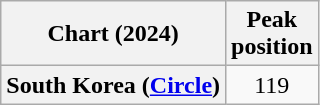<table class="wikitable sortable plainrowheaders" style="text-align:center">
<tr>
<th scope="col">Chart (2024)</th>
<th scope="col">Peak<br>position</th>
</tr>
<tr>
<th scope="row">South Korea (<a href='#'>Circle</a>)</th>
<td>119</td>
</tr>
</table>
